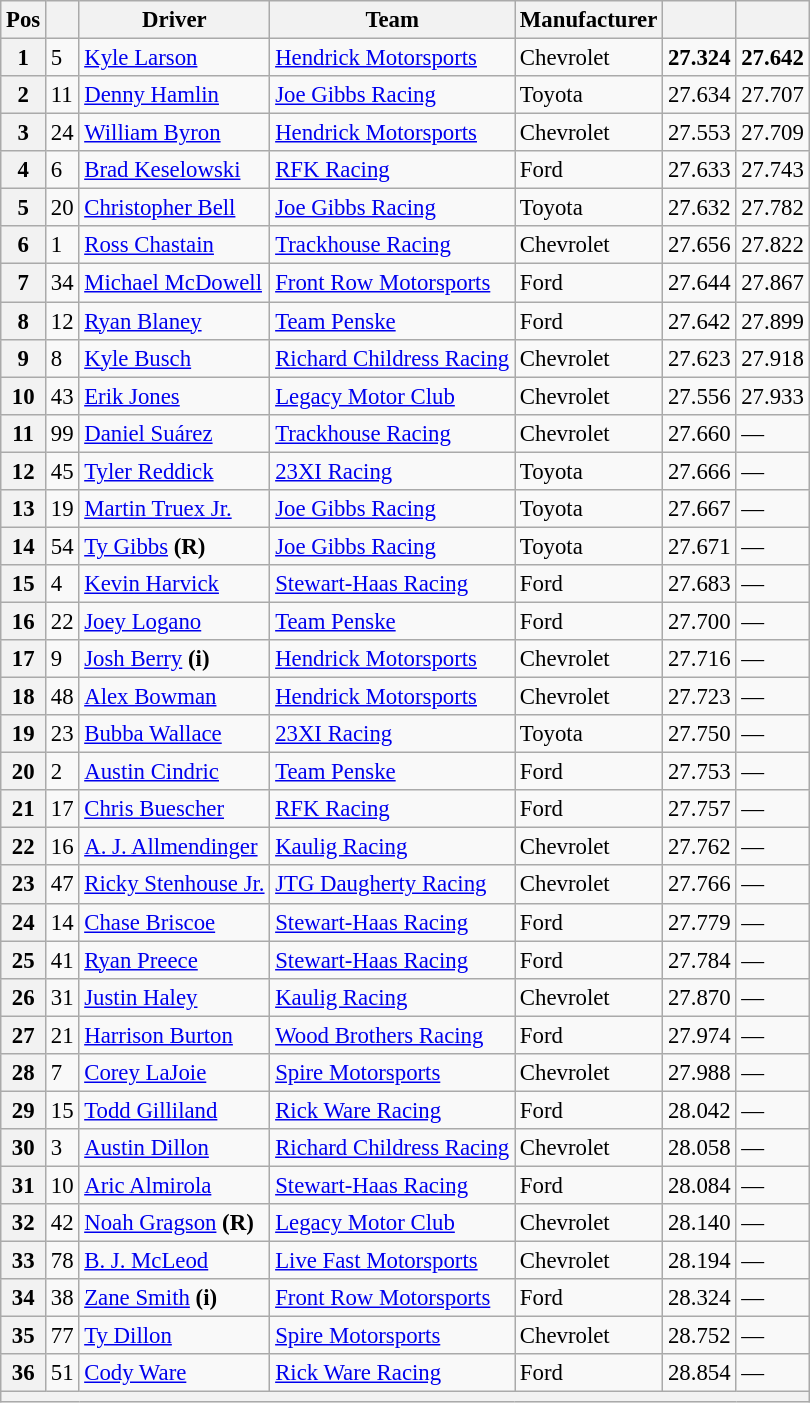<table class="wikitable" style="font-size:95%">
<tr>
<th>Pos</th>
<th></th>
<th>Driver</th>
<th>Team</th>
<th>Manufacturer</th>
<th></th>
<th></th>
</tr>
<tr>
<th>1</th>
<td>5</td>
<td><a href='#'>Kyle Larson</a></td>
<td><a href='#'>Hendrick Motorsports</a></td>
<td>Chevrolet</td>
<td><strong>27.324</strong></td>
<td><strong>27.642</strong></td>
</tr>
<tr>
<th>2</th>
<td>11</td>
<td><a href='#'>Denny Hamlin</a></td>
<td><a href='#'>Joe Gibbs Racing</a></td>
<td>Toyota</td>
<td>27.634</td>
<td>27.707</td>
</tr>
<tr>
<th>3</th>
<td>24</td>
<td><a href='#'>William Byron</a></td>
<td><a href='#'>Hendrick Motorsports</a></td>
<td>Chevrolet</td>
<td>27.553</td>
<td>27.709</td>
</tr>
<tr>
<th>4</th>
<td>6</td>
<td><a href='#'>Brad Keselowski</a></td>
<td><a href='#'>RFK Racing</a></td>
<td>Ford</td>
<td>27.633</td>
<td>27.743</td>
</tr>
<tr>
<th>5</th>
<td>20</td>
<td><a href='#'>Christopher Bell</a></td>
<td><a href='#'>Joe Gibbs Racing</a></td>
<td>Toyota</td>
<td>27.632</td>
<td>27.782</td>
</tr>
<tr>
<th>6</th>
<td>1</td>
<td><a href='#'>Ross Chastain</a></td>
<td><a href='#'>Trackhouse Racing</a></td>
<td>Chevrolet</td>
<td>27.656</td>
<td>27.822</td>
</tr>
<tr>
<th>7</th>
<td>34</td>
<td><a href='#'>Michael McDowell</a></td>
<td><a href='#'>Front Row Motorsports</a></td>
<td>Ford</td>
<td>27.644</td>
<td>27.867</td>
</tr>
<tr>
<th>8</th>
<td>12</td>
<td><a href='#'>Ryan Blaney</a></td>
<td><a href='#'>Team Penske</a></td>
<td>Ford</td>
<td>27.642</td>
<td>27.899</td>
</tr>
<tr>
<th>9</th>
<td>8</td>
<td><a href='#'>Kyle Busch</a></td>
<td><a href='#'>Richard Childress Racing</a></td>
<td>Chevrolet</td>
<td>27.623</td>
<td>27.918</td>
</tr>
<tr>
<th>10</th>
<td>43</td>
<td><a href='#'>Erik Jones</a></td>
<td><a href='#'>Legacy Motor Club</a></td>
<td>Chevrolet</td>
<td>27.556</td>
<td>27.933</td>
</tr>
<tr>
<th>11</th>
<td>99</td>
<td><a href='#'>Daniel Suárez</a></td>
<td><a href='#'>Trackhouse Racing</a></td>
<td>Chevrolet</td>
<td>27.660</td>
<td>—</td>
</tr>
<tr>
<th>12</th>
<td>45</td>
<td><a href='#'>Tyler Reddick</a></td>
<td><a href='#'>23XI Racing</a></td>
<td>Toyota</td>
<td>27.666</td>
<td>—</td>
</tr>
<tr>
<th>13</th>
<td>19</td>
<td><a href='#'>Martin Truex Jr.</a></td>
<td><a href='#'>Joe Gibbs Racing</a></td>
<td>Toyota</td>
<td>27.667</td>
<td>—</td>
</tr>
<tr>
<th>14</th>
<td>54</td>
<td><a href='#'>Ty Gibbs</a> <strong>(R)</strong></td>
<td><a href='#'>Joe Gibbs Racing</a></td>
<td>Toyota</td>
<td>27.671</td>
<td>—</td>
</tr>
<tr>
<th>15</th>
<td>4</td>
<td><a href='#'>Kevin Harvick</a></td>
<td><a href='#'>Stewart-Haas Racing</a></td>
<td>Ford</td>
<td>27.683</td>
<td>—</td>
</tr>
<tr>
<th>16</th>
<td>22</td>
<td><a href='#'>Joey Logano</a></td>
<td><a href='#'>Team Penske</a></td>
<td>Ford</td>
<td>27.700</td>
<td>—</td>
</tr>
<tr>
<th>17</th>
<td>9</td>
<td><a href='#'>Josh Berry</a> <strong>(i)</strong></td>
<td><a href='#'>Hendrick Motorsports</a></td>
<td>Chevrolet</td>
<td>27.716</td>
<td>—</td>
</tr>
<tr>
<th>18</th>
<td>48</td>
<td><a href='#'>Alex Bowman</a></td>
<td><a href='#'>Hendrick Motorsports</a></td>
<td>Chevrolet</td>
<td>27.723</td>
<td>—</td>
</tr>
<tr>
<th>19</th>
<td>23</td>
<td><a href='#'>Bubba Wallace</a></td>
<td><a href='#'>23XI Racing</a></td>
<td>Toyota</td>
<td>27.750</td>
<td>—</td>
</tr>
<tr>
<th>20</th>
<td>2</td>
<td><a href='#'>Austin Cindric</a></td>
<td><a href='#'>Team Penske</a></td>
<td>Ford</td>
<td>27.753</td>
<td>—</td>
</tr>
<tr>
<th>21</th>
<td>17</td>
<td><a href='#'>Chris Buescher</a></td>
<td><a href='#'>RFK Racing</a></td>
<td>Ford</td>
<td>27.757</td>
<td>—</td>
</tr>
<tr>
<th>22</th>
<td>16</td>
<td><a href='#'>A. J. Allmendinger</a></td>
<td><a href='#'>Kaulig Racing</a></td>
<td>Chevrolet</td>
<td>27.762</td>
<td>—</td>
</tr>
<tr>
<th>23</th>
<td>47</td>
<td><a href='#'>Ricky Stenhouse Jr.</a></td>
<td><a href='#'>JTG Daugherty Racing</a></td>
<td>Chevrolet</td>
<td>27.766</td>
<td>—</td>
</tr>
<tr>
<th>24</th>
<td>14</td>
<td><a href='#'>Chase Briscoe</a></td>
<td><a href='#'>Stewart-Haas Racing</a></td>
<td>Ford</td>
<td>27.779</td>
<td>—</td>
</tr>
<tr>
<th>25</th>
<td>41</td>
<td><a href='#'>Ryan Preece</a></td>
<td><a href='#'>Stewart-Haas Racing</a></td>
<td>Ford</td>
<td>27.784</td>
<td>—</td>
</tr>
<tr>
<th>26</th>
<td>31</td>
<td><a href='#'>Justin Haley</a></td>
<td><a href='#'>Kaulig Racing</a></td>
<td>Chevrolet</td>
<td>27.870</td>
<td>—</td>
</tr>
<tr>
<th>27</th>
<td>21</td>
<td><a href='#'>Harrison Burton</a></td>
<td><a href='#'>Wood Brothers Racing</a></td>
<td>Ford</td>
<td>27.974</td>
<td>—</td>
</tr>
<tr>
<th>28</th>
<td>7</td>
<td><a href='#'>Corey LaJoie</a></td>
<td><a href='#'>Spire Motorsports</a></td>
<td>Chevrolet</td>
<td>27.988</td>
<td>—</td>
</tr>
<tr>
<th>29</th>
<td>15</td>
<td><a href='#'>Todd Gilliland</a></td>
<td><a href='#'>Rick Ware Racing</a></td>
<td>Ford</td>
<td>28.042</td>
<td>—</td>
</tr>
<tr>
<th>30</th>
<td>3</td>
<td><a href='#'>Austin Dillon</a></td>
<td><a href='#'>Richard Childress Racing</a></td>
<td>Chevrolet</td>
<td>28.058</td>
<td>—</td>
</tr>
<tr>
<th>31</th>
<td>10</td>
<td><a href='#'>Aric Almirola</a></td>
<td><a href='#'>Stewart-Haas Racing</a></td>
<td>Ford</td>
<td>28.084</td>
<td>—</td>
</tr>
<tr>
<th>32</th>
<td>42</td>
<td><a href='#'>Noah Gragson</a> <strong>(R)</strong></td>
<td><a href='#'>Legacy Motor Club</a></td>
<td>Chevrolet</td>
<td>28.140</td>
<td>—</td>
</tr>
<tr>
<th>33</th>
<td>78</td>
<td><a href='#'>B. J. McLeod</a></td>
<td><a href='#'>Live Fast Motorsports</a></td>
<td>Chevrolet</td>
<td>28.194</td>
<td>—</td>
</tr>
<tr>
<th>34</th>
<td>38</td>
<td><a href='#'>Zane Smith</a> <strong>(i)</strong></td>
<td><a href='#'>Front Row Motorsports</a></td>
<td>Ford</td>
<td>28.324</td>
<td>—</td>
</tr>
<tr>
<th>35</th>
<td>77</td>
<td><a href='#'>Ty Dillon</a></td>
<td><a href='#'>Spire Motorsports</a></td>
<td>Chevrolet</td>
<td>28.752</td>
<td>—</td>
</tr>
<tr>
<th>36</th>
<td>51</td>
<td><a href='#'>Cody Ware</a></td>
<td><a href='#'>Rick Ware Racing</a></td>
<td>Ford</td>
<td>28.854</td>
<td>—</td>
</tr>
<tr>
<th colspan="7"></th>
</tr>
</table>
